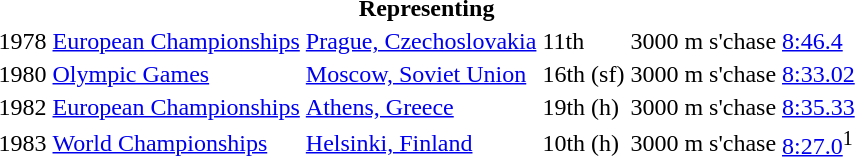<table>
<tr>
<th colspan="6">Representing </th>
</tr>
<tr>
<td>1978</td>
<td><a href='#'>European Championships</a></td>
<td><a href='#'>Prague, Czechoslovakia</a></td>
<td>11th</td>
<td>3000 m s'chase</td>
<td><a href='#'>8:46.4</a></td>
</tr>
<tr>
<td>1980</td>
<td><a href='#'>Olympic Games</a></td>
<td><a href='#'>Moscow, Soviet Union</a></td>
<td>16th (sf)</td>
<td>3000 m s'chase</td>
<td><a href='#'>8:33.02</a></td>
</tr>
<tr>
<td>1982</td>
<td><a href='#'>European Championships</a></td>
<td><a href='#'>Athens, Greece</a></td>
<td>19th (h)</td>
<td>3000 m s'chase</td>
<td><a href='#'>8:35.33</a></td>
</tr>
<tr>
<td>1983</td>
<td><a href='#'>World Championships</a></td>
<td><a href='#'>Helsinki, Finland</a></td>
<td>10th (h)</td>
<td>3000 m s'chase</td>
<td><a href='#'>8:27.0</a><sup>1</sup></td>
</tr>
</table>
